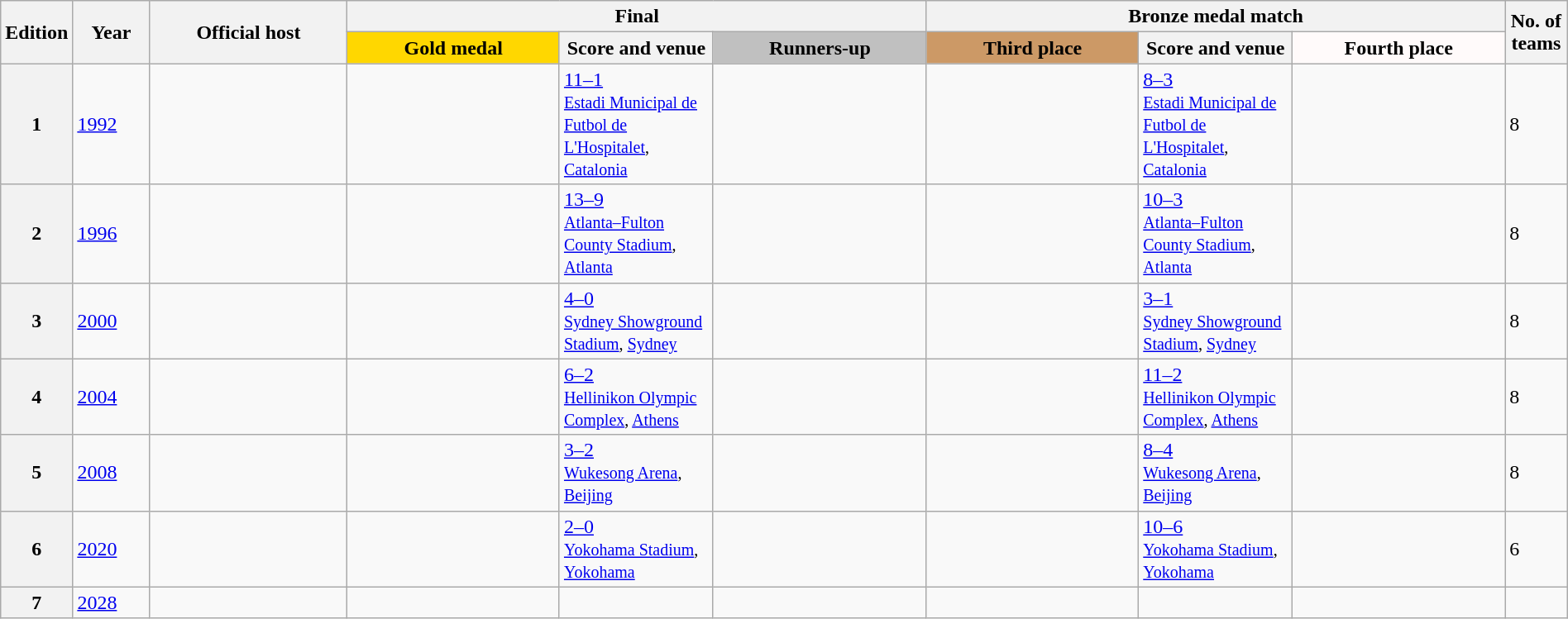<table class="wikitable sortable sticky-header-multi mw-datatable defaultcenter col3left" style="width:100%;">
<tr>
<th scope="col" rowspan="2" width=2%>Edition</th>
<th scope="col" rowspan="2" width=5%>Year</th>
<th scope="col" rowspan="2" style="width:13%;">Official host</th>
<th scope="colgroup" colspan=3 class="unsortable">Final</th>
<th scope="colgroup" colspan=3 class="unsortable">Bronze medal match</th>
<th scope="col" rowspan="2" style="width:4%;">No. of teams</th>
</tr>
<tr>
<th scope="col" style="width:14%; background:gold;">Gold medal</th>
<th scope="col" width=10%>Score and venue</th>
<th scope="col" style="width:14%; background:silver;">Runners-up</th>
<th scope="col" style="width:14%; background:#cc9966;">Third place</th>
<th scope="col" width=10%>Score and venue</th>
<th scope="col" style="width:14%; background:snow;">Fourth place</th>
</tr>
<tr>
<th scope="row">1</th>
<td><a href='#'>1992</a></td>
<td></td>
<td></td>
<td><a href='#'>11–1</a><br><small><a href='#'>Estadi Municipal de Futbol de L'Hospitalet</a>, <a href='#'>Catalonia</a></small></td>
<td></td>
<td></td>
<td><a href='#'>8–3</a><br><small><a href='#'>Estadi Municipal de Futbol de L'Hospitalet</a>, <a href='#'>Catalonia</a></small></td>
<td></td>
<td>8</td>
</tr>
<tr>
<th scope="row">2</th>
<td><a href='#'>1996</a></td>
<td></td>
<td></td>
<td><a href='#'>13–9</a><br><small><a href='#'>Atlanta–Fulton County Stadium</a>, <a href='#'>Atlanta</a></small></td>
<td></td>
<td></td>
<td><a href='#'>10–3</a><br><small><a href='#'>Atlanta–Fulton County Stadium</a>, <a href='#'>Atlanta</a></small></td>
<td></td>
<td>8</td>
</tr>
<tr>
<th scope="row">3</th>
<td><a href='#'>2000</a></td>
<td></td>
<td></td>
<td><a href='#'>4–0</a><br><small><a href='#'>Sydney Showground Stadium</a>, <a href='#'>Sydney</a></small></td>
<td></td>
<td></td>
<td><a href='#'>3–1</a><br><small><a href='#'>Sydney Showground Stadium</a>, <a href='#'>Sydney</a></small></td>
<td></td>
<td>8</td>
</tr>
<tr>
<th scope="row">4</th>
<td><a href='#'>2004</a></td>
<td></td>
<td></td>
<td><a href='#'>6–2</a><br><small><a href='#'>Hellinikon Olympic Complex</a>, <a href='#'>Athens</a></small></td>
<td></td>
<td></td>
<td><a href='#'>11–2</a><br><small><a href='#'>Hellinikon Olympic Complex</a>, <a href='#'>Athens</a></small></td>
<td></td>
<td>8</td>
</tr>
<tr>
<th scope="row">5</th>
<td><a href='#'>2008</a></td>
<td></td>
<td></td>
<td><a href='#'>3–2</a><br><small><a href='#'>Wukesong Arena</a>, <a href='#'>Beijing</a></small></td>
<td></td>
<td></td>
<td><a href='#'>8–4</a><br><small><a href='#'>Wukesong Arena</a>, <a href='#'>Beijing</a></small></td>
<td></td>
<td>8</td>
</tr>
<tr>
<th scope="row">6</th>
<td><a href='#'>2020</a></td>
<td></td>
<td></td>
<td><a href='#'>2–0</a><br><small><a href='#'>Yokohama Stadium</a>, <a href='#'>Yokohama</a></small></td>
<td></td>
<td></td>
<td><a href='#'>10–6</a><br><small><a href='#'>Yokohama Stadium</a>, <a href='#'>Yokohama</a></small></td>
<td></td>
<td>6</td>
</tr>
<tr>
<th scope="row">7</th>
<td><a href='#'>2028</a></td>
<td></td>
<td></td>
<td></td>
<td></td>
<td></td>
<td></td>
<td></td>
<td></td>
</tr>
</table>
